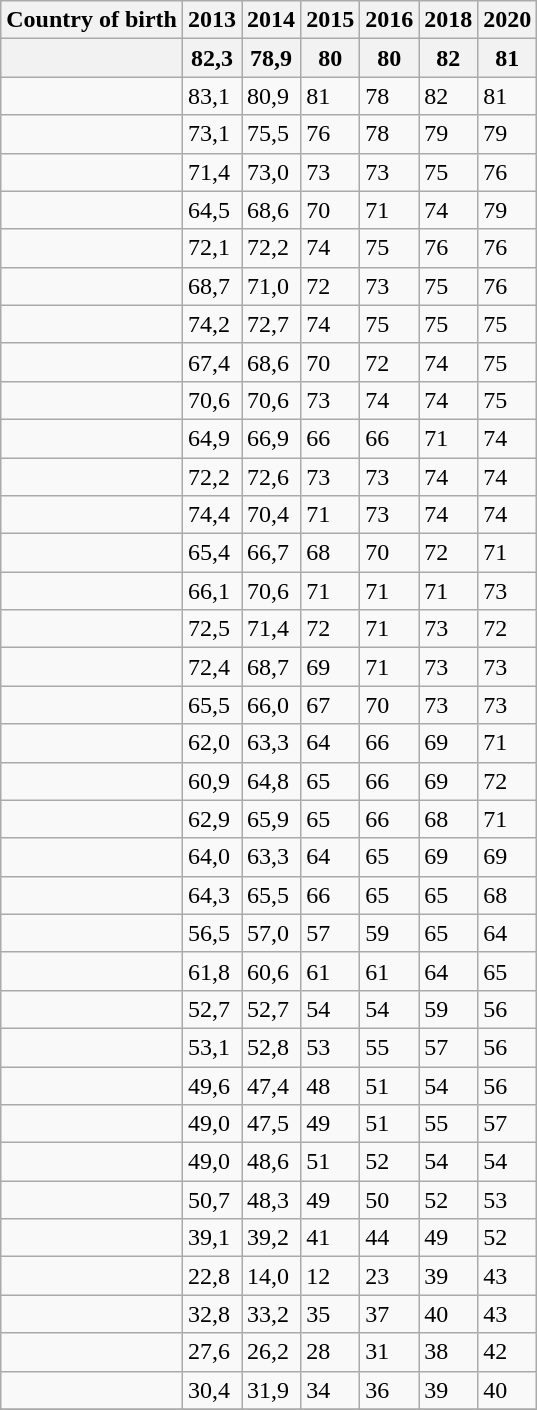<table class="wikitable sortable">
<tr>
<th>Country of birth</th>
<th>2013</th>
<th>2014</th>
<th>2015</th>
<th>2016</th>
<th>2018</th>
<th>2020</th>
</tr>
<tr>
<th></th>
<th>82,3</th>
<th>78,9</th>
<th>80</th>
<th>80</th>
<th>82</th>
<th>81</th>
</tr>
<tr>
<td></td>
<td>83,1</td>
<td>80,9</td>
<td>81</td>
<td>78</td>
<td>82</td>
<td>81</td>
</tr>
<tr>
<td></td>
<td>73,1</td>
<td>75,5</td>
<td>76</td>
<td>78</td>
<td>79</td>
<td>79</td>
</tr>
<tr>
<td></td>
<td>71,4</td>
<td>73,0</td>
<td>73</td>
<td>73</td>
<td>75</td>
<td>76</td>
</tr>
<tr>
<td></td>
<td>64,5</td>
<td>68,6</td>
<td>70</td>
<td>71</td>
<td>74</td>
<td>79</td>
</tr>
<tr>
<td></td>
<td>72,1</td>
<td>72,2</td>
<td>74</td>
<td>75</td>
<td>76</td>
<td>76</td>
</tr>
<tr>
<td></td>
<td>68,7</td>
<td>71,0</td>
<td>72</td>
<td>73</td>
<td>75</td>
<td>76</td>
</tr>
<tr>
<td></td>
<td>74,2</td>
<td>72,7</td>
<td>74</td>
<td>75</td>
<td>75</td>
<td>75</td>
</tr>
<tr>
<td></td>
<td>67,4</td>
<td>68,6</td>
<td>70</td>
<td>72</td>
<td>74</td>
<td>75</td>
</tr>
<tr>
<td></td>
<td>70,6</td>
<td>70,6</td>
<td>73</td>
<td>74</td>
<td>74</td>
<td>75</td>
</tr>
<tr>
<td></td>
<td>64,9</td>
<td>66,9</td>
<td>66</td>
<td>66</td>
<td>71</td>
<td>74</td>
</tr>
<tr>
<td></td>
<td>72,2</td>
<td>72,6</td>
<td>73</td>
<td>73</td>
<td>74</td>
<td>74</td>
</tr>
<tr>
<td></td>
<td>74,4</td>
<td>70,4</td>
<td>71</td>
<td>73</td>
<td>74</td>
<td>74</td>
</tr>
<tr>
<td></td>
<td>65,4</td>
<td>66,7</td>
<td>68</td>
<td>70</td>
<td>72</td>
<td>71</td>
</tr>
<tr>
<td></td>
<td>66,1</td>
<td>70,6</td>
<td>71</td>
<td>71</td>
<td>71</td>
<td>73</td>
</tr>
<tr>
<td></td>
<td>72,5</td>
<td>71,4</td>
<td>72</td>
<td>71</td>
<td>73</td>
<td>72</td>
</tr>
<tr>
<td></td>
<td>72,4</td>
<td>68,7</td>
<td>69</td>
<td>71</td>
<td>73</td>
<td>73</td>
</tr>
<tr>
<td></td>
<td>65,5</td>
<td>66,0</td>
<td>67</td>
<td>70</td>
<td>73</td>
<td>73</td>
</tr>
<tr>
<td></td>
<td>62,0</td>
<td>63,3</td>
<td>64</td>
<td>66</td>
<td>69</td>
<td>71</td>
</tr>
<tr>
<td></td>
<td>60,9</td>
<td>64,8</td>
<td>65</td>
<td>66</td>
<td>69</td>
<td>72</td>
</tr>
<tr>
<td></td>
<td>62,9</td>
<td>65,9</td>
<td>65</td>
<td>66</td>
<td>68</td>
<td>71</td>
</tr>
<tr>
<td></td>
<td>64,0</td>
<td>63,3</td>
<td>64</td>
<td>65</td>
<td>69</td>
<td>69</td>
</tr>
<tr>
<td></td>
<td>64,3</td>
<td>65,5</td>
<td>66</td>
<td>65</td>
<td>65</td>
<td>68</td>
</tr>
<tr>
<td></td>
<td>56,5</td>
<td>57,0</td>
<td>57</td>
<td>59</td>
<td>65</td>
<td>64</td>
</tr>
<tr>
<td></td>
<td>61,8</td>
<td>60,6</td>
<td>61</td>
<td>61</td>
<td>64</td>
<td>65</td>
</tr>
<tr>
<td></td>
<td>52,7</td>
<td>52,7</td>
<td>54</td>
<td>54</td>
<td>59</td>
<td>56</td>
</tr>
<tr>
<td></td>
<td>53,1</td>
<td>52,8</td>
<td>53</td>
<td>55</td>
<td>57</td>
<td>56</td>
</tr>
<tr>
<td></td>
<td>49,6</td>
<td>47,4</td>
<td>48</td>
<td>51</td>
<td>54</td>
<td>56</td>
</tr>
<tr>
<td></td>
<td>49,0</td>
<td>47,5</td>
<td>49</td>
<td>51</td>
<td>55</td>
<td>57</td>
</tr>
<tr>
<td></td>
<td>49,0</td>
<td>48,6</td>
<td>51</td>
<td>52</td>
<td>54</td>
<td>54</td>
</tr>
<tr>
<td></td>
<td>50,7</td>
<td>48,3</td>
<td>49</td>
<td>50</td>
<td>52</td>
<td>53</td>
</tr>
<tr>
<td></td>
<td>39,1</td>
<td>39,2</td>
<td>41</td>
<td>44</td>
<td>49</td>
<td>52</td>
</tr>
<tr>
<td></td>
<td>22,8</td>
<td>14,0</td>
<td>12</td>
<td>23</td>
<td>39</td>
<td>43</td>
</tr>
<tr>
<td></td>
<td>32,8</td>
<td>33,2</td>
<td>35</td>
<td>37</td>
<td>40</td>
<td>43</td>
</tr>
<tr>
<td></td>
<td>27,6</td>
<td>26,2</td>
<td>28</td>
<td>31</td>
<td>38</td>
<td>42</td>
</tr>
<tr>
<td></td>
<td>30,4</td>
<td>31,9</td>
<td>34</td>
<td>36</td>
<td>39</td>
<td>40</td>
</tr>
<tr>
</tr>
</table>
